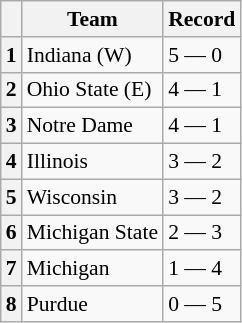<table class="wikitable sortable collapsible collapsed plainrowheaders" style="font-size:90%;">
<tr>
<th scope=col></th>
<th scope=col>Team</th>
<th scope=col>Record</th>
</tr>
<tr>
<th align=center>1</th>
<td align=left>Indiana (W)</td>
<td>5 — 0</td>
</tr>
<tr>
<th align=center>2</th>
<td align=left>Ohio State (E)</td>
<td>4 — 1</td>
</tr>
<tr>
<th align=center>3</th>
<td align=left>Notre Dame</td>
<td>4 — 1</td>
</tr>
<tr>
<th align=center>4</th>
<td align=left>Illinois</td>
<td>3 — 2</td>
</tr>
<tr>
<th align=center>5</th>
<td align=left>Wisconsin</td>
<td>3 — 2</td>
</tr>
<tr>
<th align=center>6</th>
<td align=left>Michigan State</td>
<td>2 — 3</td>
</tr>
<tr>
<th align=center>7</th>
<td align=left>Michigan</td>
<td>1 — 4</td>
</tr>
<tr>
<th align=center>8</th>
<td align=left>Purdue</td>
<td>0 — 5</td>
</tr>
</table>
